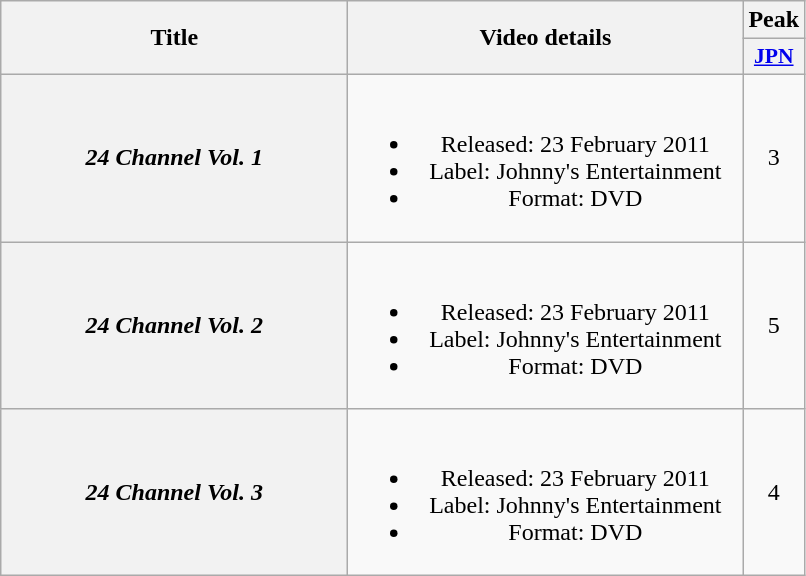<table class="wikitable plainrowheaders" style="text-align:center;" border="1">
<tr>
<th scope="col" rowspan="2" style="width:14em;">Title</th>
<th scope="col" rowspan="2" style="width:16em;">Video details</th>
<th scope="col" colspan="1">Peak</th>
</tr>
<tr>
<th scope="col" style="width:2.2em;font-size:90%;"><a href='#'>JPN</a><br></th>
</tr>
<tr>
<th scope="row"><em>24 Channel Vol. 1</em></th>
<td><br><ul><li>Released: 23 February 2011</li><li>Label: Johnny's Entertainment</li><li>Format: DVD</li></ul></td>
<td>3</td>
</tr>
<tr>
<th scope="row"><em>24 Channel Vol. 2</em></th>
<td><br><ul><li>Released: 23 February 2011</li><li>Label: Johnny's Entertainment</li><li>Format: DVD</li></ul></td>
<td>5</td>
</tr>
<tr>
<th scope="row"><em>24 Channel Vol. 3</em></th>
<td><br><ul><li>Released: 23 February 2011</li><li>Label: Johnny's Entertainment</li><li>Format: DVD</li></ul></td>
<td>4</td>
</tr>
</table>
